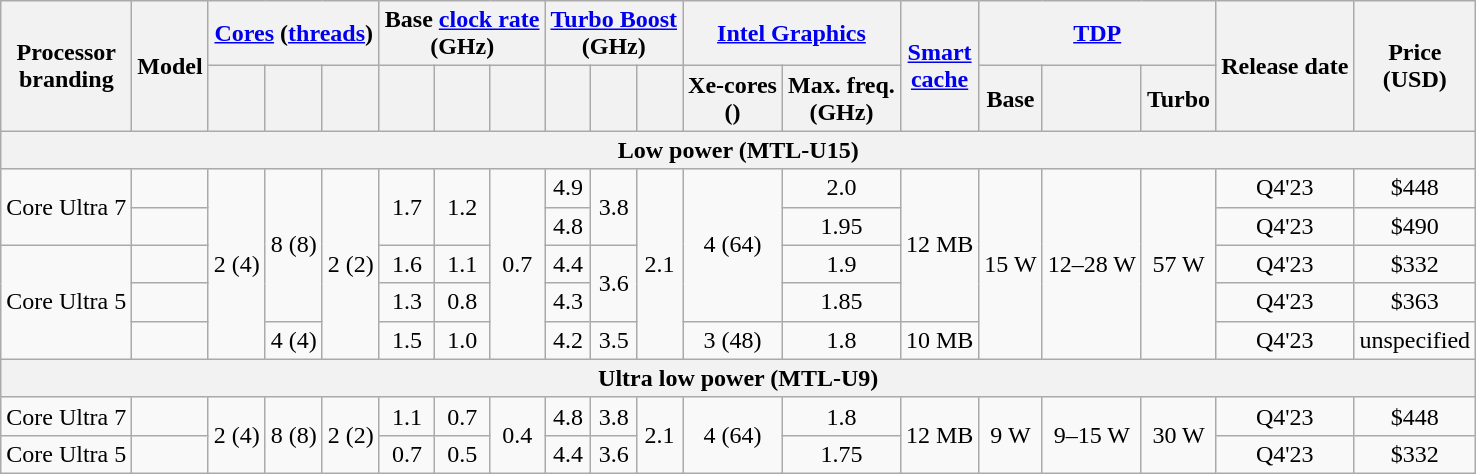<table class="wikitable sortable" style="text-align:center;">
<tr>
<th rowspan="2">Processor<br>branding</th>
<th rowspan="2">Model</th>
<th colspan="3"><a href='#'>Cores</a> (<a href='#'>threads</a>)</th>
<th colspan="3">Base <a href='#'>clock rate</a><br>(GHz)</th>
<th colspan="3"><a href='#'>Turbo Boost</a><br>(GHz)</th>
<th colspan="2"><a href='#'>Intel Graphics</a></th>
<th rowspan="2"><a href='#'>Smart</a><br><a href='#'>cache</a></th>
<th colspan="3"><a href='#'>TDP</a></th>
<th rowspan="2">Release date</th>
<th rowspan="2">Price<br>(USD)</th>
</tr>
<tr>
<th></th>
<th></th>
<th></th>
<th></th>
<th></th>
<th></th>
<th></th>
<th></th>
<th></th>
<th>Xe-cores<br>()</th>
<th>Max. freq.<br>(GHz)</th>
<th>Base</th>
<th></th>
<th>Turbo</th>
</tr>
<tr>
<th colspan="19">Low power (MTL-U15)</th>
</tr>
<tr>
<td rowspan="2">Core Ultra 7</td>
<td></td>
<td rowspan="5">2 (4)</td>
<td rowspan="4">8 (8)</td>
<td rowspan="5">2 (2)</td>
<td rowspan="2">1.7</td>
<td rowspan="2">1.2</td>
<td rowspan="5">0.7</td>
<td>4.9</td>
<td rowspan="2">3.8</td>
<td rowspan="5">2.1</td>
<td rowspan="4">4 (64)</td>
<td>2.0</td>
<td rowspan="4">12 MB</td>
<td rowspan="5">15 W</td>
<td rowspan="5">12–28 W</td>
<td rowspan="5">57 W</td>
<td>Q4'23</td>
<td>$448</td>
</tr>
<tr>
<td></td>
<td>4.8</td>
<td>1.95</td>
<td>Q4'23</td>
<td>$490</td>
</tr>
<tr>
<td rowspan="3">Core Ultra 5</td>
<td></td>
<td>1.6</td>
<td>1.1</td>
<td>4.4</td>
<td rowspan="2">3.6</td>
<td>1.9</td>
<td>Q4'23</td>
<td>$332</td>
</tr>
<tr>
<td></td>
<td>1.3</td>
<td>0.8</td>
<td>4.3</td>
<td>1.85</td>
<td>Q4'23</td>
<td>$363</td>
</tr>
<tr>
<td></td>
<td>4 (4)</td>
<td>1.5</td>
<td>1.0</td>
<td>4.2</td>
<td>3.5</td>
<td>3 (48)</td>
<td>1.8</td>
<td>10 MB</td>
<td>Q4'23</td>
<td>unspecified</td>
</tr>
<tr>
<th colspan="19">Ultra low power (MTL-U9)</th>
</tr>
<tr>
<td>Core Ultra 7</td>
<td></td>
<td rowspan="2">2 (4)</td>
<td rowspan="2">8 (8)</td>
<td rowspan="2">2 (2)</td>
<td>1.1</td>
<td>0.7</td>
<td rowspan="2">0.4</td>
<td>4.8</td>
<td>3.8</td>
<td rowspan="2">2.1</td>
<td rowspan="2">4 (64)</td>
<td>1.8</td>
<td rowspan="2">12 MB</td>
<td rowspan="2">9 W</td>
<td rowspan="2">9–15 W</td>
<td rowspan="2">30 W</td>
<td>Q4'23</td>
<td>$448</td>
</tr>
<tr>
<td>Core Ultra 5</td>
<td></td>
<td>0.7</td>
<td>0.5</td>
<td>4.4</td>
<td>3.6</td>
<td>1.75</td>
<td>Q4'23</td>
<td>$332</td>
</tr>
</table>
